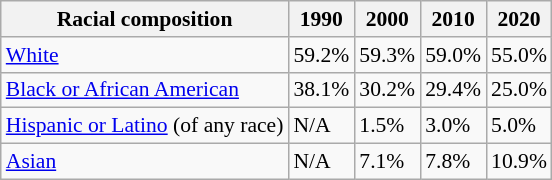<table class="wikitable sortable collapsible" style="font-size: 90%;">
<tr>
<th>Racial composition</th>
<th>1990</th>
<th>2000</th>
<th>2010</th>
<th>2020</th>
</tr>
<tr>
<td><a href='#'>White</a></td>
<td>59.2%</td>
<td>59.3%</td>
<td>59.0%</td>
<td>55.0%</td>
</tr>
<tr>
<td><a href='#'>Black or African American</a></td>
<td>38.1%</td>
<td>30.2%</td>
<td>29.4%</td>
<td>25.0%</td>
</tr>
<tr>
<td><a href='#'>Hispanic or Latino</a> (of any race)</td>
<td>N/A</td>
<td>1.5%</td>
<td>3.0%</td>
<td>5.0%</td>
</tr>
<tr>
<td><a href='#'>Asian</a></td>
<td>N/A</td>
<td>7.1%</td>
<td>7.8%</td>
<td>10.9%</td>
</tr>
</table>
